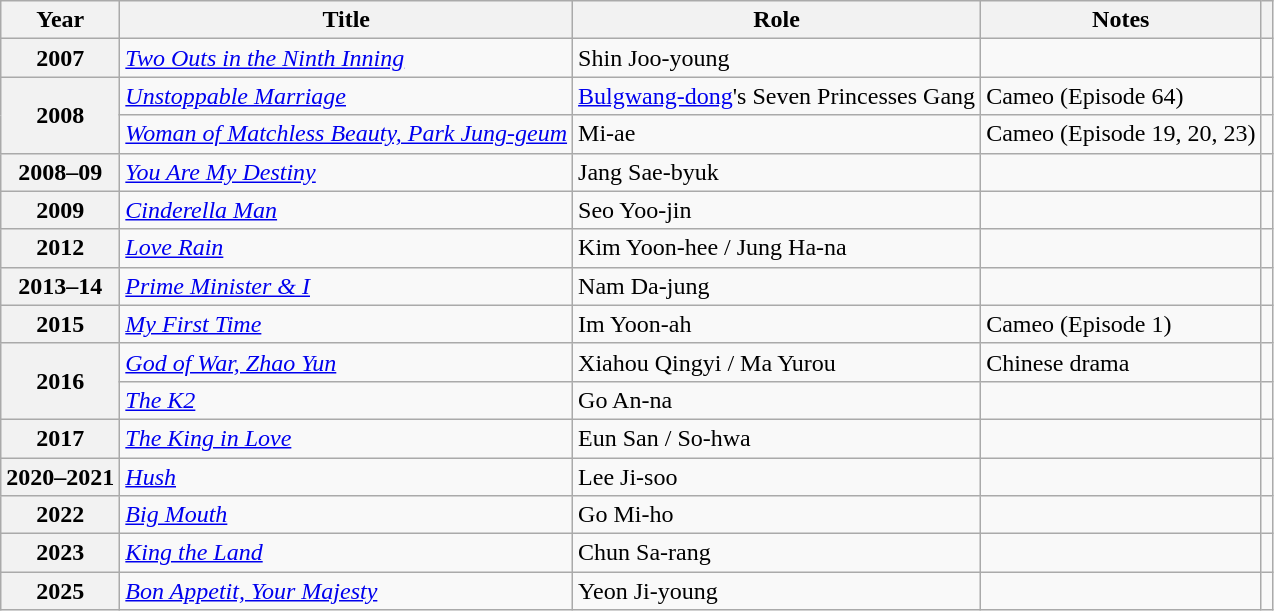<table class="wikitable sortable plainrowheaders">
<tr>
<th scope="col">Year</th>
<th scope="col">Title</th>
<th scope="col">Role</th>
<th scope="col">Notes</th>
<th scope="col" class="unsortable"></th>
</tr>
<tr>
<th scope="row">2007</th>
<td><em><a href='#'>Two Outs in the Ninth Inning</a></em></td>
<td>Shin Joo-young</td>
<td></td>
<td></td>
</tr>
<tr>
<th scope="row" rowspan="2">2008</th>
<td><em><a href='#'>Unstoppable Marriage</a></em></td>
<td><a href='#'>Bulgwang-dong</a>'s Seven Princesses Gang</td>
<td>Cameo (Episode 64)</td>
<td></td>
</tr>
<tr>
<td><em><a href='#'>Woman of Matchless Beauty, Park Jung-geum</a></em></td>
<td>Mi-ae</td>
<td>Cameo (Episode 19, 20, 23)</td>
<td></td>
</tr>
<tr>
<th scope="row">2008–09</th>
<td><em><a href='#'>You Are My Destiny</a></em></td>
<td>Jang Sae-byuk</td>
<td></td>
<td></td>
</tr>
<tr>
<th scope="row">2009</th>
<td><em><a href='#'>Cinderella Man</a></em></td>
<td>Seo Yoo-jin</td>
<td></td>
<td></td>
</tr>
<tr>
<th scope="row">2012</th>
<td><em><a href='#'>Love Rain</a></em></td>
<td>Kim Yoon-hee / Jung Ha-na</td>
<td></td>
<td></td>
</tr>
<tr>
<th scope="row">2013–14</th>
<td><em><a href='#'>Prime Minister & I</a></em></td>
<td>Nam Da-jung</td>
<td></td>
<td></td>
</tr>
<tr>
<th scope="row">2015</th>
<td><em> <a href='#'>My First Time</a></em></td>
<td>Im Yoon-ah</td>
<td>Cameo (Episode 1)</td>
<td></td>
</tr>
<tr>
<th scope="row" rowspan="2">2016</th>
<td><em><a href='#'>God of War, Zhao Yun</a></em></td>
<td>Xiahou Qingyi / Ma Yurou</td>
<td>Chinese drama</td>
<td></td>
</tr>
<tr>
<td><em><a href='#'>The K2</a></em></td>
<td>Go An-na</td>
<td></td>
<td></td>
</tr>
<tr>
<th scope="row">2017</th>
<td><em><a href='#'>The King in Love</a></em></td>
<td>Eun San / So-hwa</td>
<td></td>
<td></td>
</tr>
<tr>
<th scope="row">2020–2021</th>
<td><em><a href='#'>Hush</a></em></td>
<td>Lee Ji-soo</td>
<td></td>
<td></td>
</tr>
<tr>
<th scope="row">2022</th>
<td><em><a href='#'>Big Mouth</a></em></td>
<td>Go Mi-ho</td>
<td></td>
<td></td>
</tr>
<tr>
<th scope="row">2023</th>
<td><em><a href='#'>King the Land</a></em></td>
<td>Chun Sa-rang</td>
<td></td>
<td></td>
</tr>
<tr>
<th scope="row">2025</th>
<td><em><a href='#'>Bon Appetit, Your Majesty</a></em></td>
<td>Yeon Ji-young</td>
<td></td>
<td></td>
</tr>
</table>
